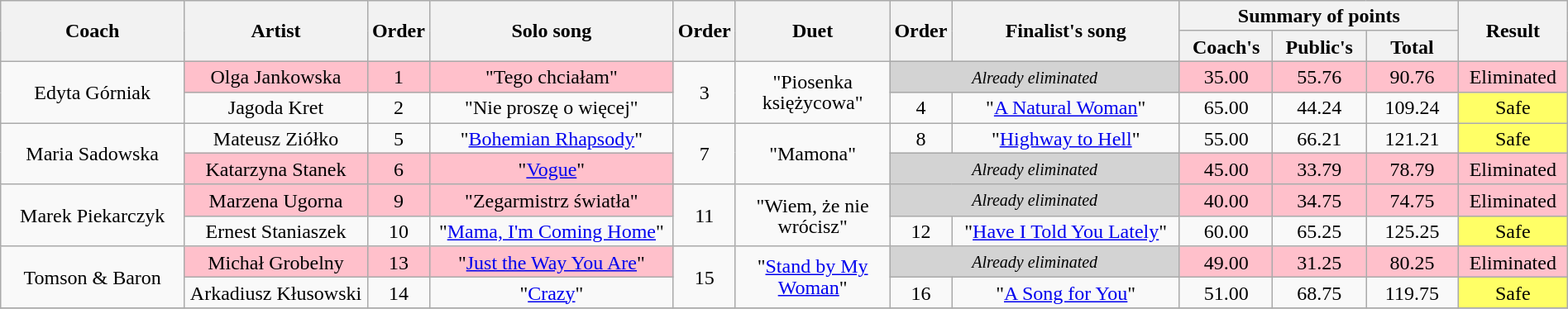<table class="wikitable" style="text-align:center; line-height:17px; width:100%;">
<tr>
<th width="12%" rowspan="2">Coach</th>
<th width="12%" rowspan="2">Artist</th>
<th width="03%" rowspan="2">Order</th>
<th width="16%" rowspan="2">Solo song</th>
<th width="03%" rowspan="2">Order</th>
<th width="10%" rowspan="2">Duet</th>
<th width="03%" rowspan="2">Order</th>
<th width="15%" rowspan="2">Finalist's song</th>
<th width="18%" colspan="3">Summary of points</th>
<th width="07%" rowspan="2">Result</th>
</tr>
<tr>
<th width="06%">Coach's</th>
<th width="06%">Public's</th>
<th width="06%">Total</th>
</tr>
<tr>
<td rowspan="2">Edyta Górniak</td>
<td style="background-color:pink;">Olga Jankowska</td>
<td style="background-color:pink;">1</td>
<td style="background-color:pink;">"Tego chciałam"</td>
<td rowspan="2">3</td>
<td rowspan="2">"Piosenka księżycowa"</td>
<td style="background-color:lightgrey;" colspan="2"><small><em>Already eliminated</em></small></td>
<td style="background-color:pink;">35.00</td>
<td style="background-color:pink;">55.76</td>
<td style="background-color:pink;">90.76</td>
<td style="background-color:pink;">Eliminated</td>
</tr>
<tr>
<td>Jagoda Kret</td>
<td>2</td>
<td>"Nie proszę o więcej"</td>
<td>4</td>
<td>"<a href='#'>A Natural Woman</a>"</td>
<td>65.00</td>
<td>44.24</td>
<td>109.24</td>
<td style="background-color:#FFFF66;">Safe</td>
</tr>
<tr>
<td rowspan="2">Maria Sadowska</td>
<td>Mateusz Ziółko</td>
<td>5</td>
<td>"<a href='#'>Bohemian Rhapsody</a>"</td>
<td rowspan="2">7</td>
<td rowspan="2">"Mamona"</td>
<td>8</td>
<td>"<a href='#'>Highway to Hell</a>"</td>
<td>55.00</td>
<td>66.21</td>
<td>121.21</td>
<td style="background-color:#FFFF66;">Safe</td>
</tr>
<tr>
<td style="background-color:pink;">Katarzyna Stanek</td>
<td style="background-color:pink;">6</td>
<td style="background-color:pink;">"<a href='#'>Vogue</a>"</td>
<td style="background-color:lightgrey;" colspan="2"><small><em>Already eliminated</em></small></td>
<td style="background-color:pink;">45.00</td>
<td style="background-color:pink;">33.79</td>
<td style="background-color:pink;">78.79</td>
<td style="background-color:pink;">Eliminated</td>
</tr>
<tr>
<td rowspan="2">Marek Piekarczyk</td>
<td style="background-color:pink;">Marzena Ugorna</td>
<td style="background-color:pink;">9</td>
<td style="background-color:pink;">"Zegarmistrz światła"</td>
<td rowspan="2">11</td>
<td rowspan="2">"Wiem, że nie wrócisz"</td>
<td style="background-color:lightgrey;" colspan="2"><small><em>Already eliminated</em></small></td>
<td style="background-color:pink;">40.00</td>
<td style="background-color:pink;">34.75</td>
<td style="background-color:pink;">74.75</td>
<td style="background-color:pink;">Eliminated</td>
</tr>
<tr>
<td>Ernest Staniaszek</td>
<td>10</td>
<td>"<a href='#'>Mama, I'm Coming Home</a>"</td>
<td>12</td>
<td>"<a href='#'>Have I Told You Lately</a>"</td>
<td>60.00</td>
<td>65.25</td>
<td>125.25</td>
<td style="background-color:#FFFF66;">Safe</td>
</tr>
<tr>
<td rowspan="2">Tomson & Baron</td>
<td style="background-color:pink;">Michał Grobelny</td>
<td style="background-color:pink;">13</td>
<td style="background-color:pink;">"<a href='#'>Just the Way You Are</a>"</td>
<td rowspan="2">15</td>
<td rowspan="2">"<a href='#'>Stand by My Woman</a>"</td>
<td style="background-color:lightgrey;" colspan="2"><small><em>Already eliminated</em></small></td>
<td style="background-color:pink;">49.00</td>
<td style="background-color:pink;">31.25</td>
<td style="background-color:pink;">80.25</td>
<td style="background-color:pink;">Eliminated</td>
</tr>
<tr>
<td>Arkadiusz Kłusowski</td>
<td>14</td>
<td>"<a href='#'>Crazy</a>"</td>
<td>16</td>
<td>"<a href='#'>A Song for You</a>"</td>
<td>51.00</td>
<td>68.75</td>
<td>119.75</td>
<td style="background-color:#FFFF66;">Safe</td>
</tr>
<tr>
</tr>
</table>
